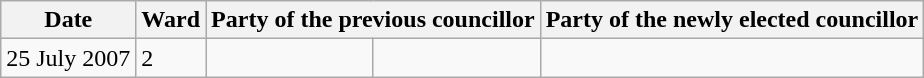<table class="wikitable">
<tr>
<th>Date</th>
<th>Ward</th>
<th colspan=2>Party of the previous councillor</th>
<th colspan=2>Party of the newly elected councillor</th>
</tr>
<tr>
<td>25 July 2007</td>
<td>2</td>
<td></td>
<td></td>
</tr>
</table>
